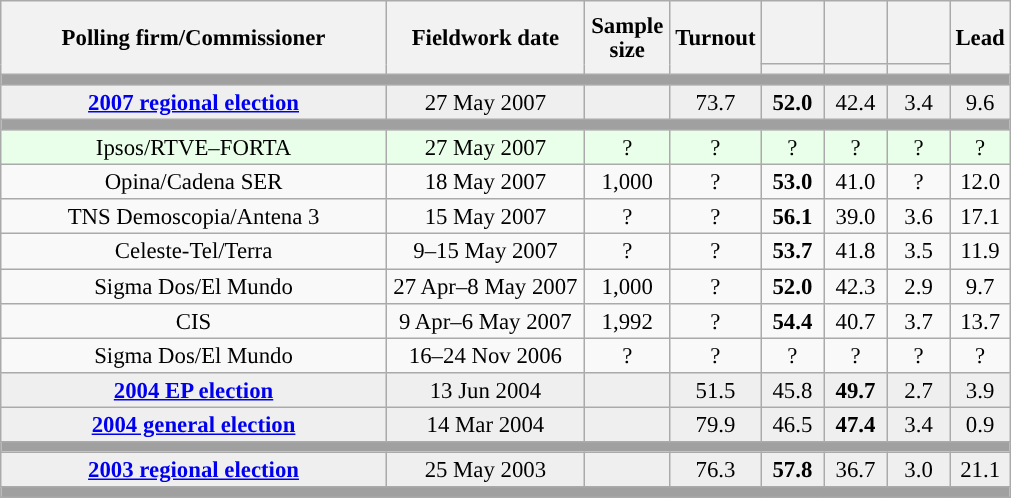<table class="wikitable collapsible collapsed" style="text-align:center; font-size:95%; line-height:16px;">
<tr style="height:42px;">
<th style="width:250px;" rowspan="2">Polling firm/Commissioner</th>
<th style="width:125px;" rowspan="2">Fieldwork date</th>
<th style="width:50px;" rowspan="2">Sample size</th>
<th style="width:45px;" rowspan="2">Turnout</th>
<th style="width:35px;"></th>
<th style="width:35px;"></th>
<th style="width:35px;"></th>
<th style="width:30px;" rowspan="2">Lead</th>
</tr>
<tr>
<th style="color:inherit;background:"></th>
<th style="color:inherit;background:"></th>
<th style="color:inherit;background:"></th>
</tr>
<tr>
<td colspan="8" style="background:#A0A0A0"></td>
</tr>
<tr style="background:#EFEFEF;">
<td><strong><a href='#'>2007 regional election</a></strong></td>
<td>27 May 2007</td>
<td></td>
<td>73.7</td>
<td><strong>52.0</strong><br></td>
<td>42.4<br></td>
<td>3.4<br></td>
<td style="background:">9.6</td>
</tr>
<tr>
<td colspan="8" style="background:#A0A0A0"></td>
</tr>
<tr style="background:#EAFFEA;">
<td>Ipsos/RTVE–FORTA</td>
<td>27 May 2007</td>
<td>?</td>
<td>?</td>
<td>?<br></td>
<td>?<br></td>
<td>?<br></td>
<td style="background:">?</td>
</tr>
<tr>
<td>Opina/Cadena SER</td>
<td>18 May 2007</td>
<td>1,000</td>
<td>?</td>
<td><strong>53.0</strong><br></td>
<td>41.0<br></td>
<td>?<br></td>
<td style="background:">12.0</td>
</tr>
<tr>
<td>TNS Demoscopia/Antena 3</td>
<td>15 May 2007</td>
<td>?</td>
<td>?</td>
<td><strong>56.1</strong><br></td>
<td>39.0<br></td>
<td>3.6<br></td>
<td style="background:">17.1</td>
</tr>
<tr>
<td>Celeste-Tel/Terra</td>
<td>9–15 May 2007</td>
<td>?</td>
<td>?</td>
<td><strong>53.7</strong><br></td>
<td>41.8<br></td>
<td>3.5<br></td>
<td style="background:">11.9</td>
</tr>
<tr>
<td>Sigma Dos/El Mundo</td>
<td>27 Apr–8 May 2007</td>
<td>1,000</td>
<td>?</td>
<td><strong>52.0</strong><br></td>
<td>42.3<br></td>
<td>2.9<br></td>
<td style="background:">9.7</td>
</tr>
<tr>
<td>CIS</td>
<td>9 Apr–6 May 2007</td>
<td>1,992</td>
<td>?</td>
<td><strong>54.4</strong><br></td>
<td>40.7<br></td>
<td>3.7<br></td>
<td style="background:">13.7</td>
</tr>
<tr>
<td>Sigma Dos/El Mundo</td>
<td>16–24 Nov 2006</td>
<td>?</td>
<td>?</td>
<td>?<br></td>
<td>?<br></td>
<td>?<br></td>
<td style="background:">?</td>
</tr>
<tr style="background:#EFEFEF;">
<td><strong><a href='#'>2004 EP election</a></strong></td>
<td>13 Jun 2004</td>
<td></td>
<td>51.5</td>
<td>45.8<br></td>
<td><strong>49.7</strong><br></td>
<td>2.7<br></td>
<td style="background:">3.9</td>
</tr>
<tr style="background:#EFEFEF;">
<td><strong><a href='#'>2004 general election</a></strong></td>
<td>14 Mar 2004</td>
<td></td>
<td>79.9</td>
<td>46.5<br></td>
<td><strong>47.4</strong><br></td>
<td>3.4<br></td>
<td style="background:">0.9</td>
</tr>
<tr>
<td colspan="8" style="background:#A0A0A0"></td>
</tr>
<tr style="background:#EFEFEF;">
<td><strong><a href='#'>2003 regional election</a></strong></td>
<td>25 May 2003</td>
<td></td>
<td>76.3</td>
<td><strong>57.8</strong><br></td>
<td>36.7<br></td>
<td>3.0<br></td>
<td style="background:">21.1</td>
</tr>
<tr>
<td colspan="8" style="background:#A0A0A0"></td>
</tr>
</table>
